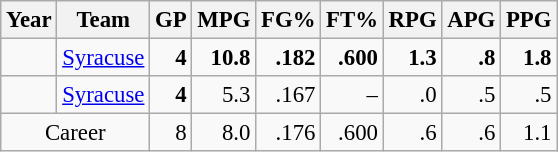<table class="wikitable sortable" style="font-size:95%; text-align:right;">
<tr>
<th>Year</th>
<th>Team</th>
<th>GP</th>
<th>MPG</th>
<th>FG%</th>
<th>FT%</th>
<th>RPG</th>
<th>APG</th>
<th>PPG</th>
</tr>
<tr>
<td style="text-align:left;"></td>
<td style="text-align:left;"><a href='#'>Syracuse</a></td>
<td><strong>4</strong></td>
<td><strong>10.8</strong></td>
<td><strong>.182</strong></td>
<td><strong>.600</strong></td>
<td><strong>1.3</strong></td>
<td><strong>.8</strong></td>
<td><strong>1.8</strong></td>
</tr>
<tr>
<td style="text-align:left;"></td>
<td style="text-align:left;"><a href='#'>Syracuse</a></td>
<td><strong>4</strong></td>
<td>5.3</td>
<td>.167</td>
<td>–</td>
<td>.0</td>
<td>.5</td>
<td>.5</td>
</tr>
<tr>
<td colspan="2" style="text-align:center;">Career</td>
<td>8</td>
<td>8.0</td>
<td>.176</td>
<td>.600</td>
<td>.6</td>
<td>.6</td>
<td>1.1</td>
</tr>
</table>
